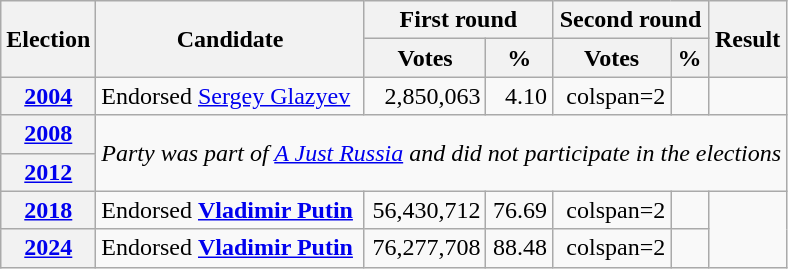<table class=wikitable style=text-align:right>
<tr>
<th rowspan="2">Election</th>
<th rowspan="2">Candidate</th>
<th colspan="2" scope="col">First round</th>
<th colspan="2">Second round</th>
<th rowspan="2">Result</th>
</tr>
<tr>
<th>Votes</th>
<th>%</th>
<th>Votes</th>
<th>%</th>
</tr>
<tr>
<th><a href='#'>2004</a></th>
<td align=left>Endorsed <a href='#'>Sergey Glazyev</a></td>
<td>2,850,063</td>
<td>4.10</td>
<td>colspan=2 </td>
<td></td>
</tr>
<tr>
<th><a href='#'>2008</a></th>
<td rowspan=2 colspan=6 align=center><em>Party was part of <a href='#'>A Just Russia</a> and did not participate in the elections</em></td>
</tr>
<tr>
<th><a href='#'>2012</a></th>
</tr>
<tr>
<th><a href='#'>2018</a></th>
<td align=left>Endorsed <strong><a href='#'>Vladimir Putin</a></strong></td>
<td>56,430,712</td>
<td>76.69</td>
<td>colspan=2 </td>
<td></td>
</tr>
<tr>
<th><a href='#'>2024</a></th>
<td align=left>Endorsed <strong><a href='#'>Vladimir Putin</a></strong></td>
<td>76,277,708</td>
<td>88.48</td>
<td>colspan=2 </td>
<td></td>
</tr>
</table>
